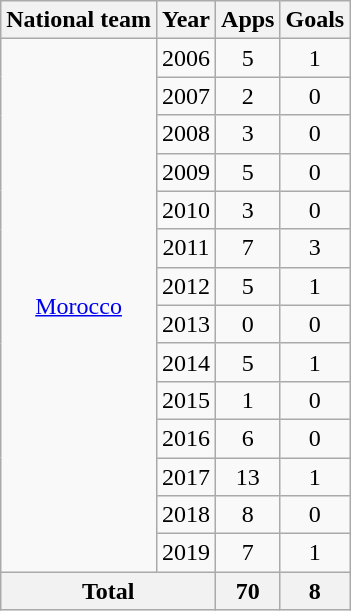<table class="wikitable" style="text-align:center">
<tr>
<th>National team</th>
<th>Year</th>
<th>Apps</th>
<th>Goals</th>
</tr>
<tr>
<td rowspan="14"><a href='#'>Morocco</a></td>
<td>2006</td>
<td>5</td>
<td>1</td>
</tr>
<tr>
<td>2007</td>
<td>2</td>
<td>0</td>
</tr>
<tr>
<td>2008</td>
<td>3</td>
<td>0</td>
</tr>
<tr>
<td>2009</td>
<td>5</td>
<td>0</td>
</tr>
<tr>
<td>2010</td>
<td>3</td>
<td>0</td>
</tr>
<tr>
<td>2011</td>
<td>7</td>
<td>3</td>
</tr>
<tr>
<td>2012</td>
<td>5</td>
<td>1</td>
</tr>
<tr>
<td>2013</td>
<td>0</td>
<td>0</td>
</tr>
<tr>
<td>2014</td>
<td>5</td>
<td>1</td>
</tr>
<tr>
<td>2015</td>
<td>1</td>
<td>0</td>
</tr>
<tr>
<td>2016</td>
<td>6</td>
<td>0</td>
</tr>
<tr>
<td>2017</td>
<td>13</td>
<td>1</td>
</tr>
<tr>
<td>2018</td>
<td>8</td>
<td>0</td>
</tr>
<tr>
<td>2019</td>
<td>7</td>
<td>1</td>
</tr>
<tr>
<th colspan="2">Total</th>
<th>70</th>
<th>8</th>
</tr>
</table>
